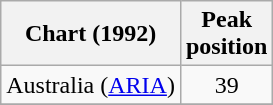<table class="wikitable">
<tr>
<th>Chart (1992)</th>
<th>Peak<br>position</th>
</tr>
<tr>
<td scope="row">Australia (<a href='#'>ARIA</a>)</td>
<td align="center">39</td>
</tr>
<tr>
</tr>
</table>
